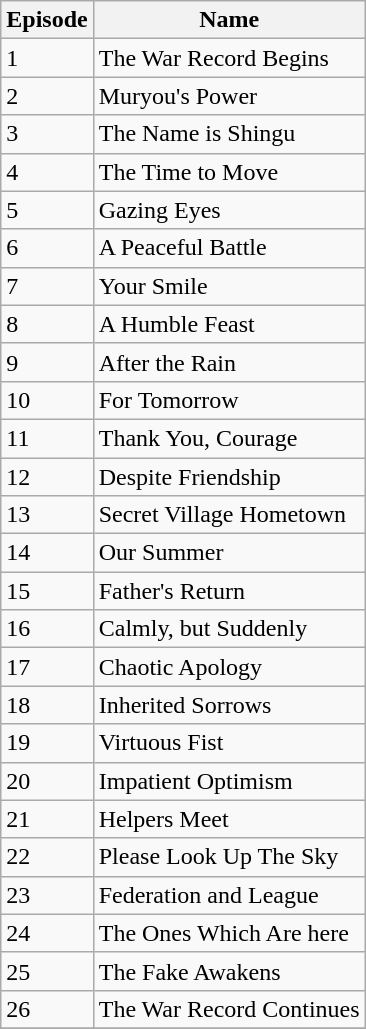<table class="wikitable sortable">
<tr>
<th>Episode</th>
<th>Name</th>
</tr>
<tr>
<td>1</td>
<td>The War Record Begins</td>
</tr>
<tr>
<td>2</td>
<td>Muryou's Power</td>
</tr>
<tr>
<td>3</td>
<td>The Name is Shingu</td>
</tr>
<tr>
<td>4</td>
<td>The Time to Move</td>
</tr>
<tr>
<td>5</td>
<td>Gazing Eyes</td>
</tr>
<tr>
<td>6</td>
<td>A Peaceful Battle</td>
</tr>
<tr>
<td>7</td>
<td>Your Smile</td>
</tr>
<tr>
<td>8</td>
<td>A Humble Feast</td>
</tr>
<tr>
<td>9</td>
<td>After the Rain</td>
</tr>
<tr>
<td>10</td>
<td>For Tomorrow</td>
</tr>
<tr>
<td>11</td>
<td>Thank You, Courage</td>
</tr>
<tr>
<td>12</td>
<td>Despite Friendship</td>
</tr>
<tr>
<td>13</td>
<td>Secret Village Hometown</td>
</tr>
<tr>
<td>14</td>
<td>Our Summer</td>
</tr>
<tr>
<td>15</td>
<td>Father's Return</td>
</tr>
<tr>
<td>16</td>
<td>Calmly, but Suddenly</td>
</tr>
<tr>
<td>17</td>
<td>Chaotic Apology</td>
</tr>
<tr>
<td>18</td>
<td>Inherited Sorrows</td>
</tr>
<tr>
<td>19</td>
<td>Virtuous Fist</td>
</tr>
<tr>
<td>20</td>
<td>Impatient Optimism</td>
</tr>
<tr>
<td>21</td>
<td>Helpers Meet</td>
</tr>
<tr>
<td>22</td>
<td>Please Look Up The Sky</td>
</tr>
<tr>
<td>23</td>
<td>Federation and League</td>
</tr>
<tr>
<td>24</td>
<td>The Ones Which Are here</td>
</tr>
<tr>
<td>25</td>
<td>The Fake Awakens</td>
</tr>
<tr>
<td>26</td>
<td>The War Record Continues</td>
</tr>
<tr>
</tr>
</table>
